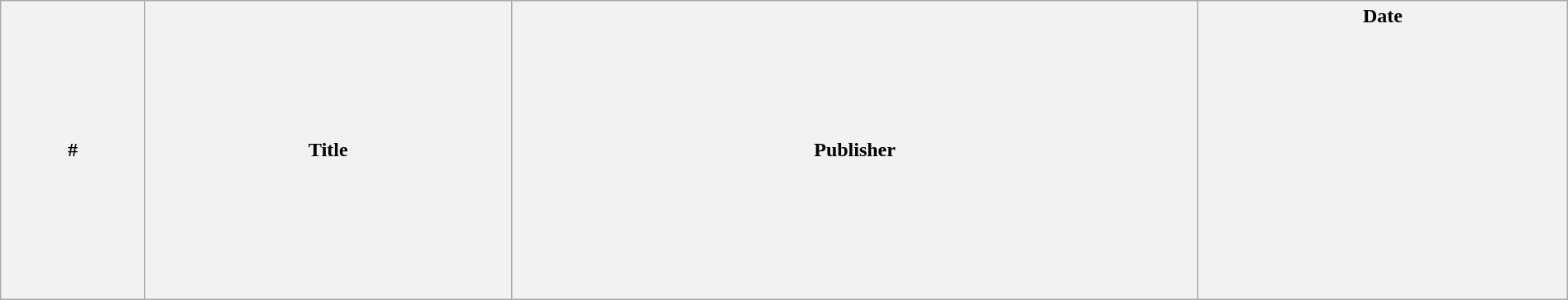<table class="wikitable" style="width:100%; margin:auto">
<tr>
<th>#</th>
<th>Title</th>
<th>Publisher</th>
<th>Date<br><br><br><br><br><br><br><br><br><br><br><br><br></th>
</tr>
</table>
